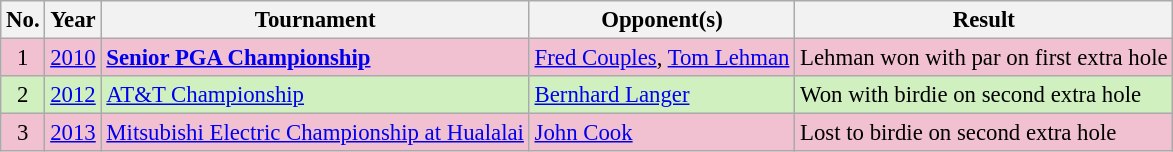<table class="wikitable" style="font-size:95%;">
<tr>
<th>No.</th>
<th>Year</th>
<th>Tournament</th>
<th>Opponent(s)</th>
<th>Result</th>
</tr>
<tr style="background:#F2C1D1;">
<td align=center>1</td>
<td><a href='#'>2010</a></td>
<td><strong><a href='#'>Senior PGA Championship</a></strong></td>
<td> <a href='#'>Fred Couples</a>,  <a href='#'>Tom Lehman</a></td>
<td>Lehman won with par on first extra hole</td>
</tr>
<tr style="background:#D0F0C0;">
<td align=center>2</td>
<td><a href='#'>2012</a></td>
<td><a href='#'>AT&T Championship</a></td>
<td> <a href='#'>Bernhard Langer</a></td>
<td>Won with birdie on second extra hole</td>
</tr>
<tr style="background:#F2C1D1;">
<td align=center>3</td>
<td><a href='#'>2013</a></td>
<td><a href='#'>Mitsubishi Electric Championship at Hualalai</a></td>
<td> <a href='#'>John Cook</a></td>
<td>Lost to birdie on second extra hole</td>
</tr>
</table>
